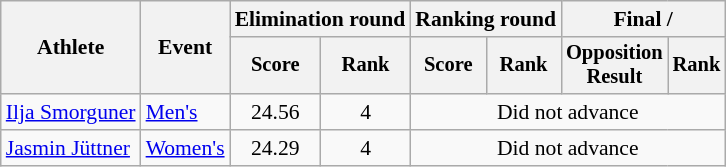<table class="wikitable" style="font-size:90%">
<tr>
<th rowspan=2>Athlete</th>
<th rowspan=2>Event</th>
<th colspan=2>Elimination round</th>
<th colspan=2>Ranking round</th>
<th colspan=2>Final / </th>
</tr>
<tr style="font-size:95%">
<th>Score</th>
<th>Rank</th>
<th>Score</th>
<th>Rank</th>
<th>Opposition<br>Result</th>
<th>Rank</th>
</tr>
<tr align=center>
<td align=left><a href='#'>Ilja Smorguner</a></td>
<td align=left><a href='#'>Men's</a></td>
<td>24.56</td>
<td>4</td>
<td colspan=4>Did not advance</td>
</tr>
<tr align=center>
<td align=left><a href='#'>Jasmin Jüttner</a></td>
<td align=left><a href='#'>Women's</a></td>
<td>24.29</td>
<td>4</td>
<td colspan=4>Did not advance</td>
</tr>
</table>
